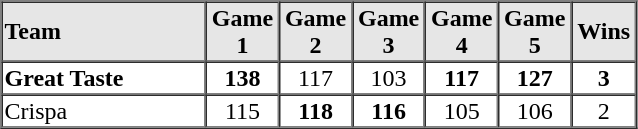<table border=1 cellspacing=0 width=425 style="margin-left:3em;">
<tr style="text-align:center; background-color:#e6e6e6;">
<th align=left width=28%>Team</th>
<th width=6%>Game 1</th>
<th width=6%>Game 2</th>
<th width=6%>Game 3</th>
<th width=6%>Game 4</th>
<th width=6%>Game 5</th>
<th width=6%>Wins</th>
</tr>
<tr style="text-align:center;">
<td align=left><strong>Great Taste</strong></td>
<td><strong>138</strong></td>
<td>117</td>
<td>103</td>
<td><strong>117</strong></td>
<td><strong>127</strong></td>
<td><strong>3</strong></td>
</tr>
<tr style="text-align:center;">
<td align=left>Crispa</td>
<td>115</td>
<td><strong>118</strong></td>
<td><strong>116</strong></td>
<td>105</td>
<td>106</td>
<td>2</td>
</tr>
<tr style="text-align:center;">
</tr>
</table>
